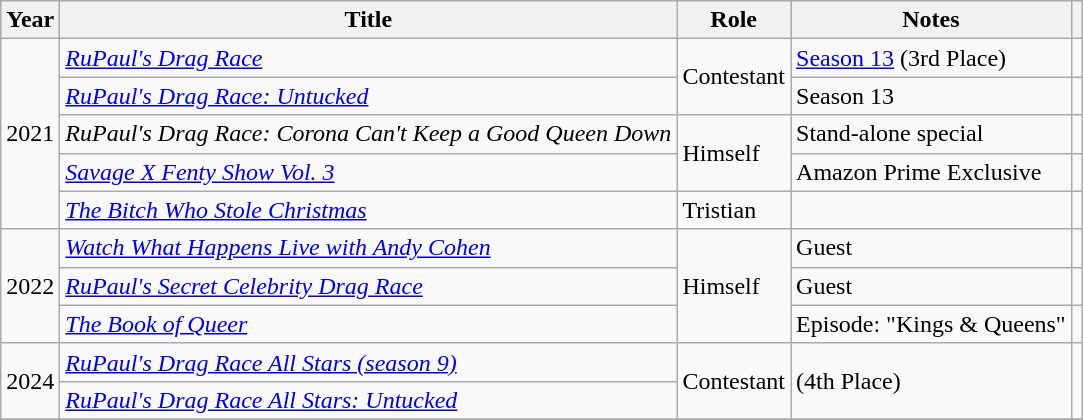<table class="wikitable">
<tr>
<th>Year</th>
<th>Title</th>
<th>Role</th>
<th>Notes</th>
<th style="text-align: center;" class="unsortable"></th>
</tr>
<tr>
<td rowspan="5">2021</td>
<td><em><a href='#'>RuPaul's Drag Race</a></em></td>
<td rowspan="2">Contestant</td>
<td><a href='#'>Season 13</a> (3rd Place)</td>
<td></td>
</tr>
<tr>
<td><em><a href='#'>RuPaul's Drag Race: Untucked</a></em></td>
<td>Season 13</td>
<td></td>
</tr>
<tr>
<td><em>RuPaul's Drag Race: Corona Can't Keep a Good Queen Down</em></td>
<td rowspan="2">Himself</td>
<td>Stand-alone special</td>
<td></td>
</tr>
<tr>
<td><em><a href='#'>Savage X Fenty Show Vol. 3</a></em></td>
<td>Amazon Prime Exclusive</td>
<td style="text-align: center;"></td>
</tr>
<tr>
<td><em><a href='#'>The Bitch Who Stole Christmas</a></em></td>
<td>Tristian</td>
<td></td>
<td></td>
</tr>
<tr>
<td rowspan="3">2022</td>
<td><em><a href='#'>Watch What Happens Live with Andy Cohen</a></em></td>
<td rowspan="3">Himself</td>
<td>Guest</td>
<td></td>
</tr>
<tr>
<td><em><a href='#'>RuPaul's Secret Celebrity Drag Race</a></em></td>
<td>Guest</td>
<td style="text-align: center;"></td>
</tr>
<tr>
<td><em><a href='#'>The Book of Queer</a></em></td>
<td>Episode: "Kings & Queens"</td>
<td style="text-align: center;"></td>
</tr>
<tr>
<td rowspan="2">2024</td>
<td><em><a href='#'>RuPaul's Drag Race All Stars (season 9)</a></em></td>
<td rowspan="2">Contestant</td>
<td rowspan="2">(4th Place)</td>
<td rowspan="2" style="text-align: center;"></td>
</tr>
<tr>
<td scope="row"><em><a href='#'>RuPaul's Drag Race All Stars: Untucked</a></em></td>
</tr>
<tr>
</tr>
</table>
